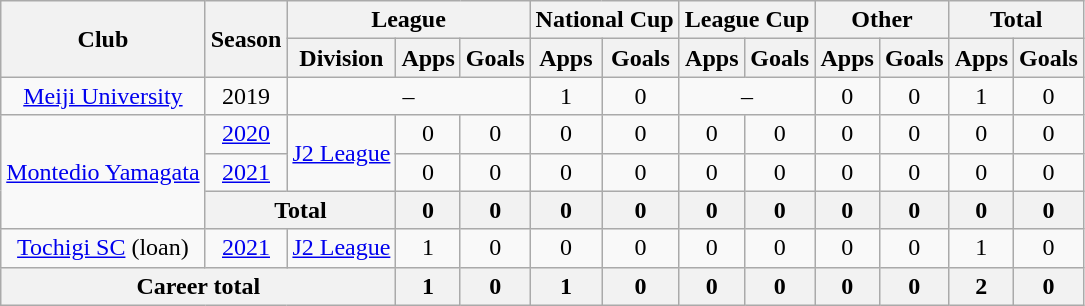<table class="wikitable" style="text-align: center">
<tr>
<th rowspan="2">Club</th>
<th rowspan="2">Season</th>
<th colspan="3">League</th>
<th colspan="2">National Cup</th>
<th colspan="2">League Cup</th>
<th colspan="2">Other</th>
<th colspan="2">Total</th>
</tr>
<tr>
<th>Division</th>
<th>Apps</th>
<th>Goals</th>
<th>Apps</th>
<th>Goals</th>
<th>Apps</th>
<th>Goals</th>
<th>Apps</th>
<th>Goals</th>
<th>Apps</th>
<th>Goals</th>
</tr>
<tr>
<td><a href='#'>Meiji University</a></td>
<td>2019</td>
<td colspan="3">–</td>
<td>1</td>
<td>0</td>
<td colspan="2">–</td>
<td>0</td>
<td>0</td>
<td>1</td>
<td>0</td>
</tr>
<tr>
<td rowspan="3"><a href='#'>Montedio Yamagata</a></td>
<td><a href='#'>2020</a></td>
<td rowspan="2"><a href='#'>J2 League</a></td>
<td>0</td>
<td>0</td>
<td>0</td>
<td>0</td>
<td>0</td>
<td>0</td>
<td>0</td>
<td>0</td>
<td>0</td>
<td>0</td>
</tr>
<tr>
<td><a href='#'>2021</a></td>
<td>0</td>
<td>0</td>
<td>0</td>
<td>0</td>
<td>0</td>
<td>0</td>
<td>0</td>
<td>0</td>
<td>0</td>
<td>0</td>
</tr>
<tr>
<th colspan=2>Total</th>
<th>0</th>
<th>0</th>
<th>0</th>
<th>0</th>
<th>0</th>
<th>0</th>
<th>0</th>
<th>0</th>
<th>0</th>
<th>0</th>
</tr>
<tr>
<td><a href='#'>Tochigi SC</a> (loan)</td>
<td><a href='#'>2021</a></td>
<td><a href='#'>J2 League</a></td>
<td>1</td>
<td>0</td>
<td>0</td>
<td>0</td>
<td>0</td>
<td>0</td>
<td>0</td>
<td>0</td>
<td>1</td>
<td>0</td>
</tr>
<tr>
<th colspan=3>Career total</th>
<th>1</th>
<th>0</th>
<th>1</th>
<th>0</th>
<th>0</th>
<th>0</th>
<th>0</th>
<th>0</th>
<th>2</th>
<th>0</th>
</tr>
</table>
